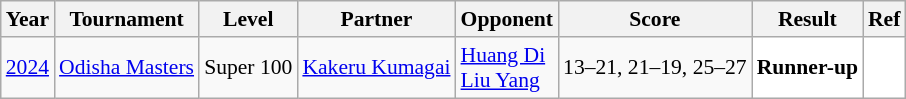<table class="sortable wikitable" style="font-size: 90%;">
<tr>
<th>Year</th>
<th>Tournament</th>
<th>Level</th>
<th>Partner</th>
<th>Opponent</th>
<th>Score</th>
<th>Result</th>
<th>Ref</th>
</tr>
<tr>
<td align="center"><a href='#'>2024</a></td>
<td align="left"><a href='#'>Odisha Masters</a></td>
<td align="left">Super 100</td>
<td align="left"> <a href='#'>Kakeru Kumagai</a></td>
<td align="left"> <a href='#'>Huang Di</a><br> <a href='#'>Liu Yang</a></td>
<td align="left">13–21, 21–19, 25–27</td>
<td style="text-align:left; background:white"> <strong>Runner-up</strong></td>
<td style="text-align:center; background:white"></td>
</tr>
</table>
